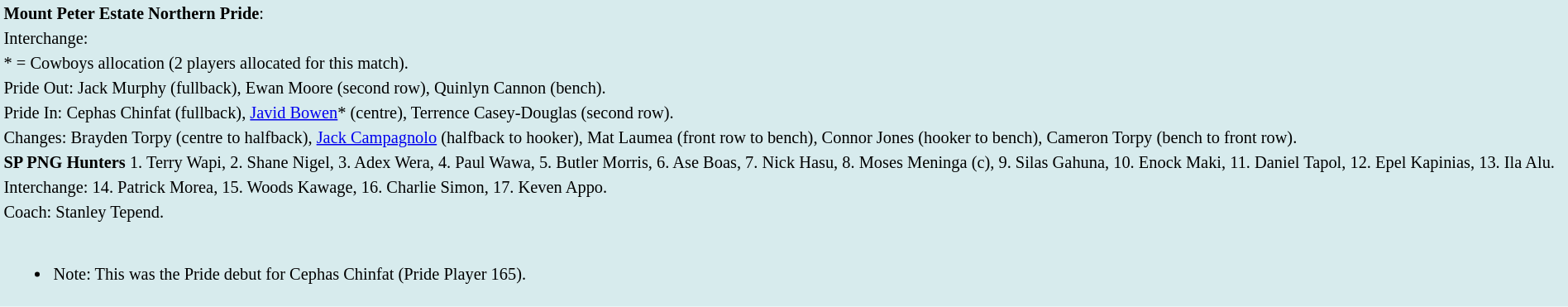<table style="background:#d7ebed; font-size:85%; width:100%;">
<tr>
<td><strong>Mount Peter Estate Northern Pride</strong>:             </td>
</tr>
<tr>
<td>Interchange:    </td>
</tr>
<tr>
<td>* = Cowboys allocation (2 players allocated for this match).</td>
</tr>
<tr>
<td>Pride Out: Jack Murphy (fullback), Ewan Moore (second row), Quinlyn Cannon (bench).</td>
</tr>
<tr>
<td>Pride In: Cephas Chinfat (fullback), <a href='#'>Javid Bowen</a>* (centre), Terrence Casey-Douglas (second row).</td>
</tr>
<tr>
<td>Changes: Brayden Torpy (centre to halfback), <a href='#'>Jack Campagnolo</a> (halfback to hooker), Mat Laumea (front row to bench), Connor Jones (hooker to bench), Cameron Torpy (bench to front row).</td>
</tr>
<tr>
<td><strong>SP PNG Hunters</strong> 1. Terry Wapi, 2. Shane Nigel, 3.     Adex Wera, 4. Paul Wawa, 5. Butler Morris, 6. Ase Boas, 7. Nick Hasu, 8. Moses Meninga (c), 9. Silas Gahuna, 10. Enock Maki, 11. Daniel Tapol, 12. Epel Kapinias, 13. Ila Alu.</td>
</tr>
<tr>
<td>Interchange:  14. Patrick Morea, 15. Woods Kawage, 16. Charlie Simon, 17. Keven Appo.</td>
</tr>
<tr>
<td>Coach: Stanley Tepend.</td>
</tr>
<tr>
<td><br><ul><li>Note: This was the Pride debut for Cephas Chinfat (Pride Player 165).</li></ul></td>
</tr>
<tr>
</tr>
</table>
